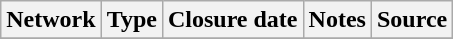<table class="wikitable sortable">
<tr>
<th>Network</th>
<th>Type</th>
<th>Closure date</th>
<th>Notes</th>
<th>Source</th>
</tr>
<tr>
</tr>
</table>
